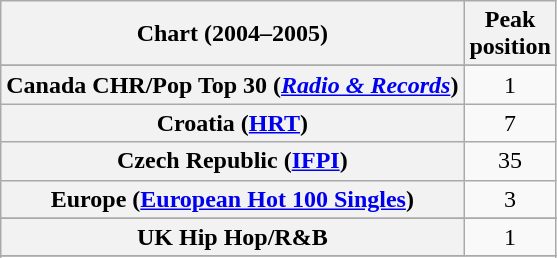<table class="wikitable sortable plainrowheaders" style="text-align:center">
<tr>
<th>Chart (2004–2005)</th>
<th>Peak<br>position</th>
</tr>
<tr>
</tr>
<tr>
</tr>
<tr>
</tr>
<tr>
</tr>
<tr>
</tr>
<tr>
<th scope="row">Canada CHR/Pop Top 30 (<em><a href='#'>Radio & Records</a></em>)</th>
<td>1</td>
</tr>
<tr>
<th scope="row">Croatia (<a href='#'>HRT</a>)</th>
<td>7</td>
</tr>
<tr>
<th scope="row">Czech Republic (<a href='#'>IFPI</a>)</th>
<td>35</td>
</tr>
<tr>
<th scope="row">Europe (<a href='#'>European Hot 100 Singles</a>)</th>
<td>3</td>
</tr>
<tr>
</tr>
<tr>
</tr>
<tr>
</tr>
<tr>
</tr>
<tr>
</tr>
<tr>
</tr>
<tr>
</tr>
<tr>
</tr>
<tr>
</tr>
<tr>
</tr>
<tr>
</tr>
<tr>
</tr>
<tr>
</tr>
<tr>
<th scope="row">UK Hip Hop/R&B</th>
<td>1</td>
</tr>
<tr>
</tr>
<tr>
</tr>
<tr>
</tr>
<tr>
</tr>
<tr>
</tr>
<tr>
</tr>
</table>
